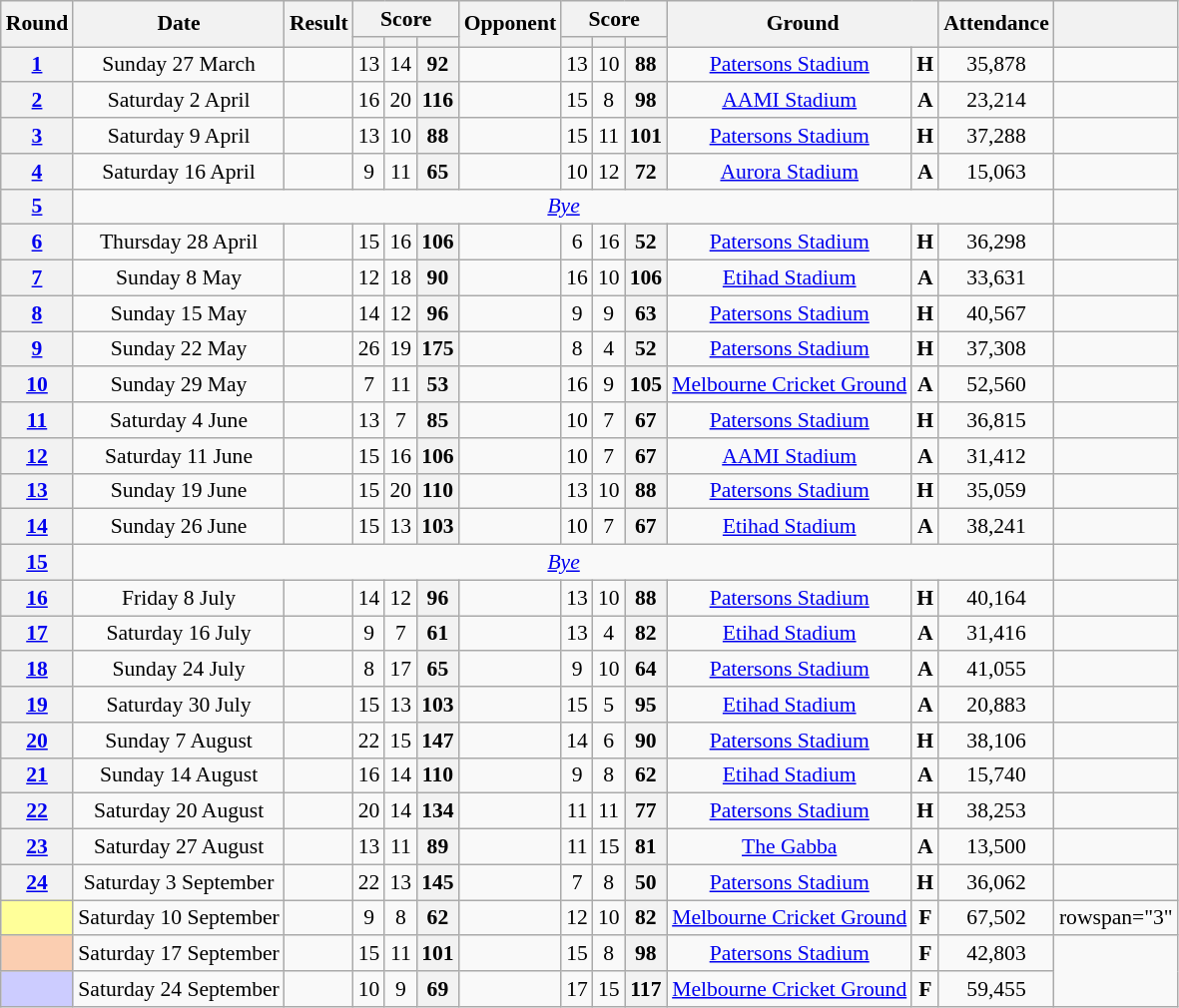<table class="wikitable plainrowheaders sortable" style="font-size:90%; text-align:center;">
<tr>
<th scope="col" rowspan="2">Round</th>
<th scope="col" rowspan="2">Date</th>
<th scope="col" rowspan="2">Result</th>
<th scope="col" colspan="3">Score</th>
<th scope="col" rowspan="2">Opponent</th>
<th scope="col" colspan="3">Score</th>
<th scope="col" rowspan="2" colspan="2">Ground</th>
<th scope="col" rowspan="2">Attendance</th>
<th scope="col" rowspan="2"></th>
</tr>
<tr>
<th scope="col"></th>
<th scope="col"></th>
<th scope="col"></th>
<th scope="col"></th>
<th scope="col"></th>
<th scope="col"></th>
</tr>
<tr>
<th scope="row" style="text-align:center;"><a href='#'>1</a></th>
<td>Sunday 27 March</td>
<td></td>
<td>13</td>
<td>14</td>
<th>92</th>
<td></td>
<td>13</td>
<td>10</td>
<th>88</th>
<td><a href='#'>Patersons Stadium</a></td>
<td><strong>H</strong></td>
<td>35,878</td>
<td></td>
</tr>
<tr>
<th scope="row" style="text-align:center;"><a href='#'>2</a></th>
<td>Saturday 2 April</td>
<td></td>
<td>16</td>
<td>20</td>
<th>116</th>
<td></td>
<td>15</td>
<td>8</td>
<th>98</th>
<td><a href='#'>AAMI Stadium</a></td>
<td><strong>A</strong></td>
<td>23,214</td>
<td></td>
</tr>
<tr>
<th scope="row" style="text-align:center;"><a href='#'>3</a></th>
<td>Saturday 9 April</td>
<td></td>
<td>13</td>
<td>10</td>
<th>88</th>
<td></td>
<td>15</td>
<td>11</td>
<th>101</th>
<td><a href='#'>Patersons Stadium</a></td>
<td><strong>H</strong></td>
<td>37,288</td>
<td></td>
</tr>
<tr>
<th scope="row" style="text-align:center;"><a href='#'>4</a></th>
<td>Saturday 16 April</td>
<td></td>
<td>9</td>
<td>11</td>
<th>65</th>
<td></td>
<td>10</td>
<td>12</td>
<th>72</th>
<td><a href='#'>Aurora Stadium</a></td>
<td><strong>A</strong></td>
<td>15,063</td>
<td></td>
</tr>
<tr>
<th scope="row" style="text-align:center;"><a href='#'>5</a></th>
<td colspan=12><em><a href='#'>Bye</a></em></td>
<td></td>
</tr>
<tr>
<th scope="row" style="text-align:center;"><a href='#'>6</a></th>
<td>Thursday 28 April</td>
<td></td>
<td>15</td>
<td>16</td>
<th>106</th>
<td></td>
<td>6</td>
<td>16</td>
<th>52</th>
<td><a href='#'>Patersons Stadium</a></td>
<td><strong>H</strong></td>
<td>36,298</td>
<td></td>
</tr>
<tr>
<th scope="row" style="text-align:center;"><a href='#'>7</a></th>
<td>Sunday 8 May</td>
<td></td>
<td>12</td>
<td>18</td>
<th>90</th>
<td></td>
<td>16</td>
<td>10</td>
<th>106</th>
<td><a href='#'>Etihad Stadium</a></td>
<td><strong>A</strong></td>
<td>33,631</td>
<td></td>
</tr>
<tr>
<th scope="row" style="text-align:center;"><a href='#'>8</a></th>
<td>Sunday 15 May</td>
<td></td>
<td>14</td>
<td>12</td>
<th>96</th>
<td></td>
<td>9</td>
<td>9</td>
<th>63</th>
<td><a href='#'>Patersons Stadium</a></td>
<td><strong>H</strong></td>
<td>40,567</td>
<td></td>
</tr>
<tr>
<th scope="row" style="text-align:center;"><a href='#'>9</a></th>
<td>Sunday 22 May</td>
<td></td>
<td>26</td>
<td>19</td>
<th>175</th>
<td></td>
<td>8</td>
<td>4</td>
<th>52</th>
<td><a href='#'>Patersons Stadium</a></td>
<td><strong>H</strong></td>
<td>37,308</td>
<td></td>
</tr>
<tr>
<th scope="row" style="text-align:center;"><a href='#'>10</a></th>
<td>Sunday 29 May</td>
<td></td>
<td>7</td>
<td>11</td>
<th>53</th>
<td></td>
<td>16</td>
<td>9</td>
<th>105</th>
<td><a href='#'>Melbourne Cricket Ground</a></td>
<td><strong>A</strong></td>
<td>52,560</td>
<td></td>
</tr>
<tr>
<th scope="row" style="text-align:center;"><a href='#'>11</a></th>
<td>Saturday 4 June</td>
<td></td>
<td>13</td>
<td>7</td>
<th>85</th>
<td></td>
<td>10</td>
<td>7</td>
<th>67</th>
<td><a href='#'>Patersons Stadium</a></td>
<td><strong>H</strong></td>
<td>36,815</td>
<td></td>
</tr>
<tr>
<th scope="row" style="text-align:center;"><a href='#'>12</a></th>
<td>Saturday 11 June</td>
<td></td>
<td>15</td>
<td>16</td>
<th>106</th>
<td></td>
<td>10</td>
<td>7</td>
<th>67</th>
<td><a href='#'>AAMI Stadium</a></td>
<td><strong>A</strong></td>
<td>31,412</td>
<td></td>
</tr>
<tr>
<th scope="row" style="text-align:center;"><a href='#'>13</a></th>
<td>Sunday 19 June</td>
<td></td>
<td>15</td>
<td>20</td>
<th>110</th>
<td></td>
<td>13</td>
<td>10</td>
<th>88</th>
<td><a href='#'>Patersons Stadium</a></td>
<td><strong>H</strong></td>
<td>35,059</td>
<td></td>
</tr>
<tr>
<th scope="row" style="text-align:center;"><a href='#'>14</a></th>
<td>Sunday 26 June</td>
<td></td>
<td>15</td>
<td>13</td>
<th>103</th>
<td></td>
<td>10</td>
<td>7</td>
<th>67</th>
<td><a href='#'>Etihad Stadium</a></td>
<td><strong>A</strong></td>
<td>38,241</td>
<td></td>
</tr>
<tr>
<th scope="row" style="text-align:center;"><a href='#'>15</a></th>
<td colspan=12><em><a href='#'>Bye</a></em></td>
<td></td>
</tr>
<tr>
<th scope="row" style="text-align:center;"><a href='#'>16</a></th>
<td>Friday 8 July</td>
<td></td>
<td>14</td>
<td>12</td>
<th>96</th>
<td></td>
<td>13</td>
<td>10</td>
<th>88</th>
<td><a href='#'>Patersons Stadium</a></td>
<td><strong>H</strong></td>
<td>40,164</td>
<td></td>
</tr>
<tr>
<th scope="row" style="text-align:center;"><a href='#'>17</a></th>
<td>Saturday 16 July</td>
<td></td>
<td>9</td>
<td>7</td>
<th>61</th>
<td></td>
<td>13</td>
<td>4</td>
<th>82</th>
<td><a href='#'>Etihad Stadium</a></td>
<td><strong>A</strong></td>
<td>31,416</td>
<td></td>
</tr>
<tr>
<th scope="row" style="text-align:center;"><a href='#'>18</a></th>
<td>Sunday 24 July</td>
<td></td>
<td>8</td>
<td>17</td>
<th>65</th>
<td></td>
<td>9</td>
<td>10</td>
<th>64</th>
<td><a href='#'>Patersons Stadium</a></td>
<td><strong>A</strong></td>
<td>41,055</td>
<td></td>
</tr>
<tr>
<th scope="row" style="text-align:center;"><a href='#'>19</a></th>
<td>Saturday 30 July</td>
<td></td>
<td>15</td>
<td>13</td>
<th>103</th>
<td></td>
<td>15</td>
<td>5</td>
<th>95</th>
<td><a href='#'>Etihad Stadium</a></td>
<td><strong>A</strong></td>
<td>20,883</td>
<td></td>
</tr>
<tr>
<th scope="row" style="text-align:center;"><a href='#'>20</a></th>
<td>Sunday 7 August</td>
<td></td>
<td>22</td>
<td>15</td>
<th>147</th>
<td></td>
<td>14</td>
<td>6</td>
<th>90</th>
<td><a href='#'>Patersons Stadium</a></td>
<td><strong>H</strong></td>
<td>38,106</td>
<td></td>
</tr>
<tr>
<th scope="row" style="text-align:center;"><a href='#'>21</a></th>
<td>Sunday 14 August</td>
<td></td>
<td>16</td>
<td>14</td>
<th>110</th>
<td></td>
<td>9</td>
<td>8</td>
<th>62</th>
<td><a href='#'>Etihad Stadium</a></td>
<td><strong>A</strong></td>
<td>15,740</td>
<td></td>
</tr>
<tr>
<th scope="row" style="text-align:center;"><a href='#'>22</a></th>
<td>Saturday 20 August</td>
<td></td>
<td>20</td>
<td>14</td>
<th>134</th>
<td></td>
<td>11</td>
<td>11</td>
<th>77</th>
<td><a href='#'>Patersons Stadium</a></td>
<td><strong>H</strong></td>
<td>38,253</td>
<td></td>
</tr>
<tr>
<th scope="row" style="text-align:center;"><a href='#'>23</a></th>
<td>Saturday 27 August</td>
<td></td>
<td>13</td>
<td>11</td>
<th>89</th>
<td></td>
<td>11</td>
<td>15</td>
<th>81</th>
<td><a href='#'>The Gabba</a></td>
<td><strong>A</strong></td>
<td>13,500</td>
<td></td>
</tr>
<tr>
<th scope="row" style="text-align:center;"><a href='#'>24</a></th>
<td>Saturday 3 September</td>
<td></td>
<td>22</td>
<td>13</td>
<th>145</th>
<td></td>
<td>7</td>
<td>8</td>
<th>50</th>
<td><a href='#'>Patersons Stadium</a></td>
<td><strong>H</strong></td>
<td>36,062</td>
<td></td>
</tr>
<tr>
<th scope="row" style="background:#ff9; text-align:center;"></th>
<td>Saturday 10 September</td>
<td></td>
<td>9</td>
<td>8</td>
<th>62</th>
<td></td>
<td>12</td>
<td>10</td>
<th>82</th>
<td><a href='#'>Melbourne Cricket Ground</a></td>
<td><strong>F</strong></td>
<td>67,502</td>
<td>rowspan="3" </td>
</tr>
<tr>
<th scope="row" style="background:#FBCEB1; text-align:center;"></th>
<td>Saturday 17 September</td>
<td></td>
<td>15</td>
<td>11</td>
<th>101</th>
<td></td>
<td>15</td>
<td>8</td>
<th>98</th>
<td><a href='#'>Patersons Stadium</a></td>
<td><strong>F</strong></td>
<td>42,803</td>
</tr>
<tr>
<th scope="row" style="background:#CCCCFF; text-align:center;"></th>
<td>Saturday 24 September</td>
<td></td>
<td>10</td>
<td>9</td>
<th>69</th>
<td></td>
<td>17</td>
<td>15</td>
<th>117</th>
<td><a href='#'>Melbourne Cricket Ground</a></td>
<td><strong>F</strong></td>
<td>59,455</td>
</tr>
</table>
